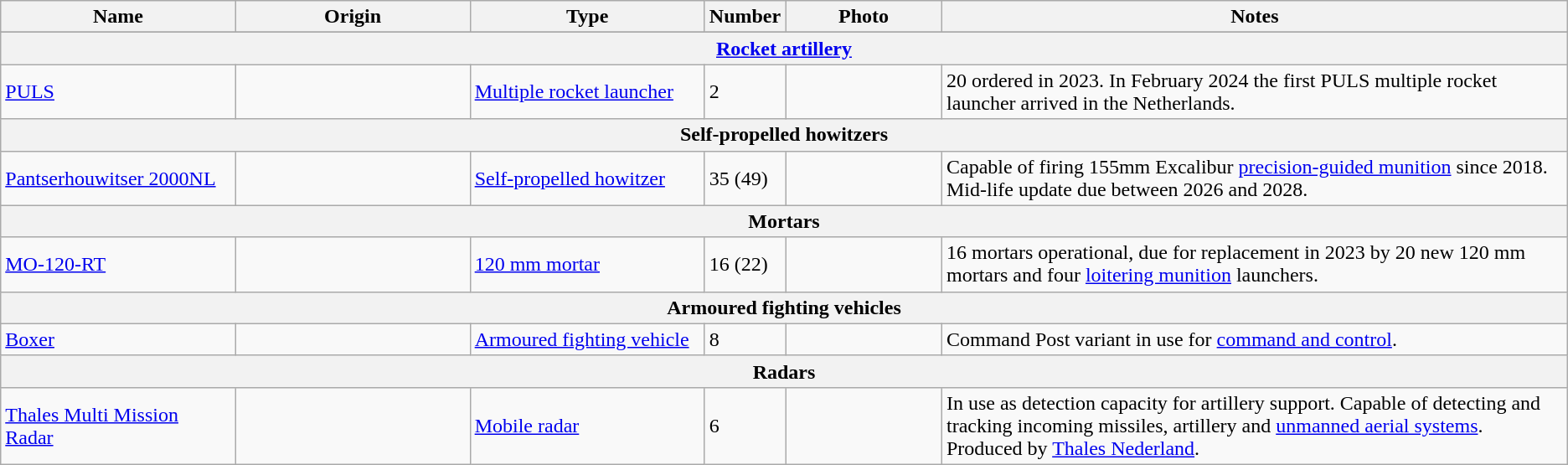<table class="wikitable">
<tr>
<th scope="col" style="width: 15%;">Name</th>
<th scope="col" style="width: 15%;">Origin</th>
<th scope="col" style="width: 15%;">Type</th>
<th scope="col" style="width: 5%;">Number</th>
<th scope="col" style="width: 10%;">Photo</th>
<th scope="col" style="width: 40%;">Notes</th>
</tr>
<tr>
</tr>
<tr>
<th colspan="6"><a href='#'>Rocket artillery</a></th>
</tr>
<tr>
<td><a href='#'>PULS</a></td>
<td></td>
<td><a href='#'>Multiple rocket launcher</a></td>
<td>2</td>
<td></td>
<td>20 ordered in 2023. In February 2024 the first PULS multiple rocket launcher arrived in the Netherlands.</td>
</tr>
<tr>
<th style="align: center;" colspan="7">Self-propelled howitzers</th>
</tr>
<tr>
<td><a href='#'>Pantserhouwitser 2000NL</a></td>
<td></td>
<td><a href='#'>Self-propelled howitzer</a></td>
<td>35 (49)</td>
<td></td>
<td>Capable of firing 155mm Excalibur <a href='#'>precision-guided munition</a> since 2018. Mid-life update due between 2026 and 2028.</td>
</tr>
<tr>
<th style="align: center;" colspan="7">Mortars</th>
</tr>
<tr>
<td><a href='#'>MO-120-RT</a></td>
<td></td>
<td><a href='#'>120 mm mortar</a></td>
<td>16 (22)</td>
<td></td>
<td>16 mortars operational, due for replacement in 2023 by 20 new 120 mm mortars and four <a href='#'>loitering munition</a> launchers.</td>
</tr>
<tr>
<th style="align: center;" colspan="7">Armoured fighting vehicles</th>
</tr>
<tr>
<td><a href='#'>Boxer</a></td>
<td></td>
<td><a href='#'>Armoured fighting vehicle</a></td>
<td>8</td>
<td></td>
<td>Command Post variant in use for <a href='#'>command and control</a>.</td>
</tr>
<tr>
<th style="align: center;" colspan="7">Radars</th>
</tr>
<tr>
<td><a href='#'>Thales Multi Mission Radar</a></td>
<td></td>
<td><a href='#'>Mobile radar</a></td>
<td>6</td>
<td></td>
<td>In use as detection capacity for artillery support. Capable of detecting and tracking incoming missiles, artillery and <a href='#'>unmanned aerial systems</a>. Produced by <a href='#'>Thales Nederland</a>.</td>
</tr>
</table>
